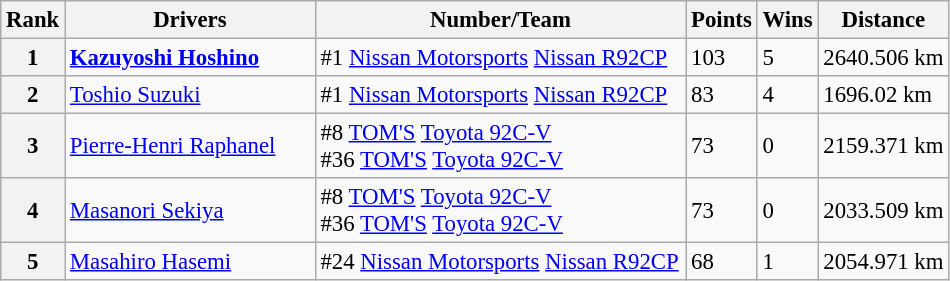<table class="wikitable" style="font-size: 95%;">
<tr>
<th>Rank</th>
<th width=160>Drivers</th>
<th width=240>Number/Team</th>
<th>Points</th>
<th>Wins</th>
<th>Distance</th>
</tr>
<tr>
<th>1</th>
<td> <strong><a href='#'>Kazuyoshi Hoshino</a></strong></td>
<td>#1 <a href='#'>Nissan Motorsports</a> <a href='#'>Nissan R92CP</a></td>
<td>103</td>
<td>5</td>
<td>2640.506 km</td>
</tr>
<tr>
<th>2</th>
<td> <a href='#'>Toshio Suzuki</a></td>
<td>#1 <a href='#'>Nissan Motorsports</a> <a href='#'>Nissan R92CP</a></td>
<td>83</td>
<td>4</td>
<td>1696.02 km</td>
</tr>
<tr>
<th>3</th>
<td> <a href='#'>Pierre-Henri Raphanel</a></td>
<td>#8 <a href='#'>TOM'S</a> <a href='#'>Toyota 92C-V</a><br>#36 <a href='#'>TOM'S</a> <a href='#'>Toyota 92C-V</a></td>
<td>73</td>
<td>0</td>
<td>2159.371 km</td>
</tr>
<tr>
<th>4</th>
<td> <a href='#'>Masanori Sekiya</a></td>
<td>#8 <a href='#'>TOM'S</a> <a href='#'>Toyota 92C-V</a><br>#36 <a href='#'>TOM'S</a> <a href='#'>Toyota 92C-V</a></td>
<td>73</td>
<td>0</td>
<td>2033.509 km</td>
</tr>
<tr>
<th>5</th>
<td> <a href='#'>Masahiro Hasemi</a></td>
<td>#24 <a href='#'>Nissan Motorsports</a> <a href='#'>Nissan R92CP</a></td>
<td>68</td>
<td>1</td>
<td>2054.971 km</td>
</tr>
</table>
